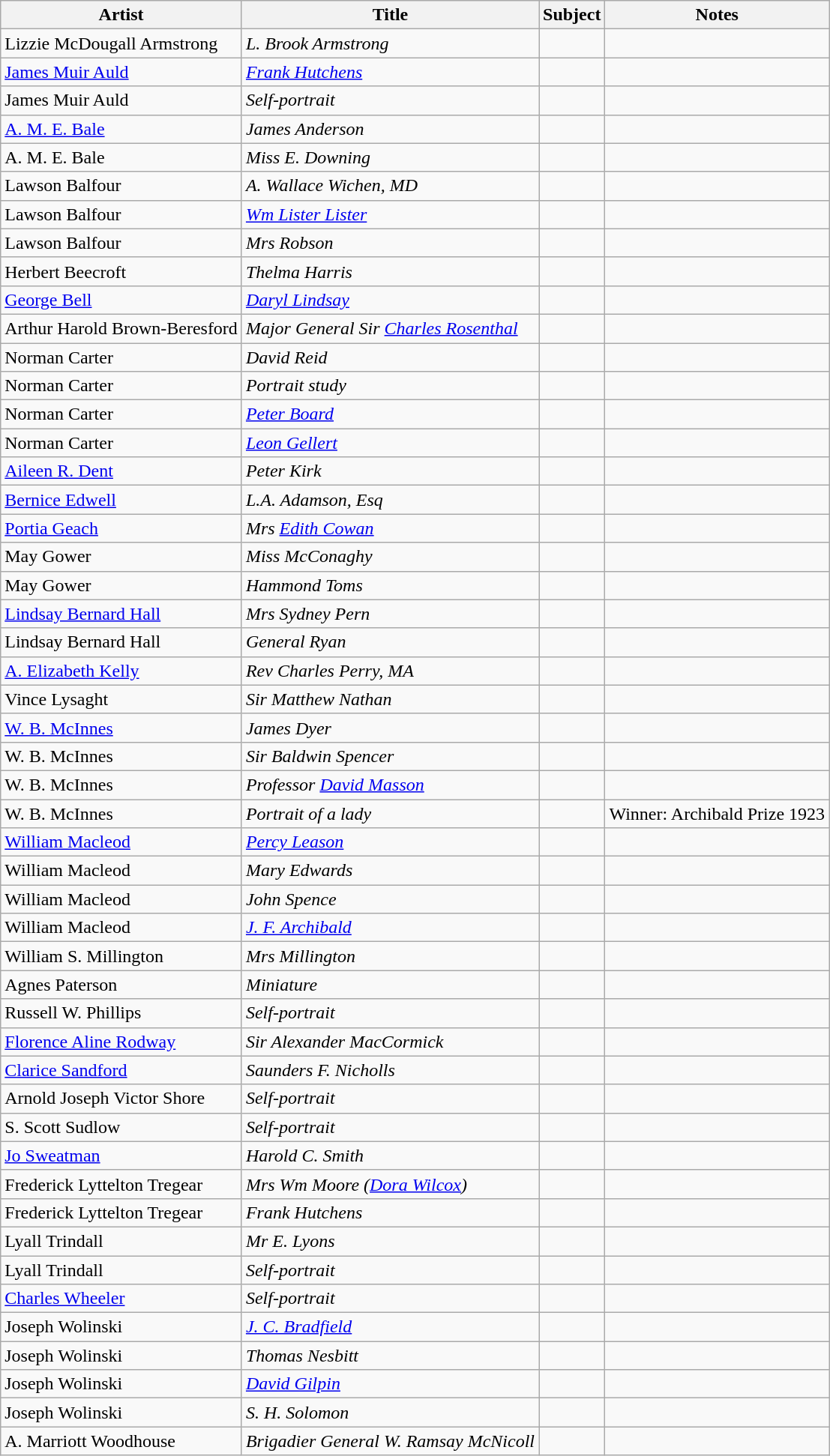<table class="wikitable sortable">
<tr>
<th>Artist</th>
<th>Title</th>
<th>Subject</th>
<th>Notes</th>
</tr>
<tr>
<td>Lizzie McDougall Armstrong</td>
<td><em>L. Brook Armstrong</em></td>
<td></td>
<td></td>
</tr>
<tr>
<td><a href='#'>James Muir Auld</a></td>
<td><em><a href='#'>Frank Hutchens</a></em></td>
<td></td>
<td></td>
</tr>
<tr>
<td>James Muir Auld</td>
<td><em>Self-portrait</em></td>
<td></td>
<td></td>
</tr>
<tr>
<td><a href='#'>A. M. E. Bale</a></td>
<td><em>James Anderson</em></td>
<td></td>
<td></td>
</tr>
<tr>
<td>A. M. E. Bale</td>
<td><em>Miss E. Downing</em></td>
<td></td>
<td></td>
</tr>
<tr>
<td>Lawson Balfour</td>
<td><em>A. Wallace Wichen, MD</em></td>
<td></td>
<td></td>
</tr>
<tr>
<td>Lawson Balfour</td>
<td><em><a href='#'>Wm Lister Lister</a></em></td>
<td></td>
<td></td>
</tr>
<tr>
<td>Lawson Balfour</td>
<td><em>Mrs Robson</em></td>
<td></td>
<td></td>
</tr>
<tr>
<td>Herbert Beecroft</td>
<td><em>Thelma Harris</em></td>
<td></td>
<td></td>
</tr>
<tr>
<td><a href='#'>George Bell</a></td>
<td><em><a href='#'>Daryl Lindsay</a></em></td>
<td></td>
<td></td>
</tr>
<tr>
<td>Arthur Harold Brown-Beresford</td>
<td><em>Major General Sir <a href='#'>Charles Rosenthal</a></em></td>
<td></td>
<td></td>
</tr>
<tr>
<td>Norman Carter</td>
<td><em>David Reid</em></td>
<td></td>
<td></td>
</tr>
<tr>
<td>Norman Carter</td>
<td><em>Portrait study</em></td>
<td></td>
<td></td>
</tr>
<tr>
<td>Norman Carter</td>
<td><em><a href='#'>Peter Board</a></em></td>
<td></td>
<td></td>
</tr>
<tr>
<td>Norman Carter</td>
<td><em><a href='#'>Leon Gellert</a></em></td>
<td></td>
<td></td>
</tr>
<tr>
<td><a href='#'>Aileen R. Dent</a></td>
<td><em>Peter Kirk</em></td>
<td></td>
<td></td>
</tr>
<tr>
<td><a href='#'>Bernice Edwell</a></td>
<td><em>L.A. Adamson, Esq</em></td>
<td></td>
<td></td>
</tr>
<tr>
<td><a href='#'>Portia Geach</a></td>
<td><em>Mrs <a href='#'>Edith Cowan</a></em></td>
<td></td>
<td></td>
</tr>
<tr>
<td>May Gower</td>
<td><em>Miss McConaghy</em></td>
<td></td>
<td></td>
</tr>
<tr>
<td>May Gower</td>
<td><em>Hammond Toms</em></td>
<td></td>
<td></td>
</tr>
<tr>
<td><a href='#'>Lindsay Bernard Hall</a></td>
<td><em>Mrs Sydney Pern</em></td>
<td></td>
<td></td>
</tr>
<tr>
<td>Lindsay Bernard Hall</td>
<td><em>General Ryan</em></td>
<td></td>
<td></td>
</tr>
<tr>
<td><a href='#'>A. Elizabeth Kelly</a></td>
<td><em>Rev Charles Perry, MA</em></td>
<td></td>
<td></td>
</tr>
<tr>
<td>Vince Lysaght</td>
<td><em>Sir Matthew Nathan</em></td>
<td></td>
<td></td>
</tr>
<tr>
<td><a href='#'>W. B. McInnes</a></td>
<td><em>James Dyer</em></td>
<td></td>
<td></td>
</tr>
<tr>
<td>W. B. McInnes</td>
<td><em>Sir Baldwin Spencer</em></td>
<td></td>
<td></td>
</tr>
<tr>
<td>W. B. McInnes</td>
<td><em>Professor <a href='#'>David Masson</a></em></td>
<td></td>
<td></td>
</tr>
<tr>
<td>W. B. McInnes</td>
<td><em>Portrait of a lady</em></td>
<td></td>
<td> Winner: Archibald Prize 1923</td>
</tr>
<tr>
<td><a href='#'>William Macleod</a></td>
<td><em><a href='#'>Percy Leason</a></em></td>
<td></td>
<td></td>
</tr>
<tr>
<td>William Macleod</td>
<td><em>Mary Edwards</em></td>
<td></td>
<td></td>
</tr>
<tr>
<td>William Macleod</td>
<td><em>John Spence</em></td>
<td></td>
<td></td>
</tr>
<tr>
<td>William Macleod</td>
<td><em><a href='#'>J. F. Archibald</a></em></td>
<td></td>
<td></td>
</tr>
<tr>
<td>William S. Millington</td>
<td><em>Mrs Millington</em></td>
<td></td>
<td></td>
</tr>
<tr>
<td>Agnes Paterson</td>
<td><em>Miniature</em></td>
<td></td>
<td></td>
</tr>
<tr>
<td>Russell W. Phillips</td>
<td><em>Self-portrait</em></td>
<td></td>
<td></td>
</tr>
<tr>
<td><a href='#'>Florence Aline Rodway</a></td>
<td><em>Sir Alexander MacCormick</em></td>
<td></td>
<td></td>
</tr>
<tr>
<td><a href='#'>Clarice Sandford</a></td>
<td><em>Saunders F. Nicholls</em></td>
<td></td>
<td></td>
</tr>
<tr>
<td>Arnold Joseph Victor Shore</td>
<td><em>Self-portrait</em></td>
<td></td>
<td></td>
</tr>
<tr>
<td>S. Scott Sudlow</td>
<td><em>Self-portrait</em></td>
<td></td>
<td></td>
</tr>
<tr>
<td><a href='#'>Jo Sweatman</a></td>
<td><em>Harold C. Smith</em></td>
<td></td>
<td></td>
</tr>
<tr>
<td>Frederick Lyttelton Tregear</td>
<td><em>Mrs Wm Moore (<a href='#'>Dora Wilcox</a>)</em></td>
<td></td>
<td></td>
</tr>
<tr>
<td>Frederick Lyttelton Tregear</td>
<td><em>Frank Hutchens</em></td>
<td></td>
<td></td>
</tr>
<tr>
<td>Lyall Trindall</td>
<td><em>Mr E. Lyons</em></td>
<td></td>
<td></td>
</tr>
<tr>
<td>Lyall Trindall</td>
<td><em>Self-portrait</em></td>
<td></td>
<td></td>
</tr>
<tr>
<td><a href='#'>Charles Wheeler</a></td>
<td><em>Self-portrait</em></td>
<td></td>
<td></td>
</tr>
<tr>
<td>Joseph Wolinski</td>
<td><em><a href='#'>J. C. Bradfield</a></em></td>
<td></td>
<td></td>
</tr>
<tr>
<td>Joseph Wolinski</td>
<td><em>Thomas Nesbitt</em></td>
<td></td>
<td></td>
</tr>
<tr>
<td>Joseph Wolinski</td>
<td><em><a href='#'>David Gilpin</a></em></td>
<td></td>
<td></td>
</tr>
<tr>
<td>Joseph Wolinski</td>
<td><em>S. H. Solomon</em></td>
<td></td>
<td></td>
</tr>
<tr>
<td>A. Marriott Woodhouse</td>
<td><em>Brigadier General W. Ramsay McNicoll</em></td>
<td></td>
<td></td>
</tr>
</table>
